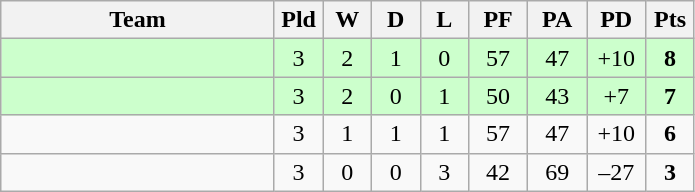<table class="wikitable" style="text-align:center;">
<tr>
<th width=175>Team</th>
<th width=25 abbr="Played">Pld</th>
<th width=25 abbr="Won">W</th>
<th width=25 abbr="Drawn">D</th>
<th width=25 abbr="Lost">L</th>
<th width=32 abbr="Points for">PF</th>
<th width=32 abbr="Points against">PA</th>
<th width=32 abbr="Points difference">PD</th>
<th width=25 abbr="Points">Pts</th>
</tr>
<tr bgcolor=ccffcc>
<td align=left></td>
<td>3</td>
<td>2</td>
<td>1</td>
<td>0</td>
<td>57</td>
<td>47</td>
<td>+10</td>
<td><strong>8</strong></td>
</tr>
<tr bgcolor=ccffcc>
<td align=left></td>
<td>3</td>
<td>2</td>
<td>0</td>
<td>1</td>
<td>50</td>
<td>43</td>
<td>+7</td>
<td><strong>7</strong></td>
</tr>
<tr>
<td align=left></td>
<td>3</td>
<td>1</td>
<td>1</td>
<td>1</td>
<td>57</td>
<td>47</td>
<td>+10</td>
<td><strong>6</strong></td>
</tr>
<tr>
<td align=left></td>
<td>3</td>
<td>0</td>
<td>0</td>
<td>3</td>
<td>42</td>
<td>69</td>
<td>–27</td>
<td><strong>3</strong></td>
</tr>
</table>
